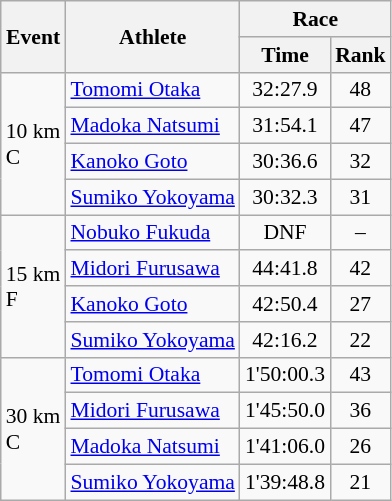<table class="wikitable" border="1" style="font-size:90%">
<tr>
<th rowspan=2>Event</th>
<th rowspan=2>Athlete</th>
<th colspan=2>Race</th>
</tr>
<tr>
<th>Time</th>
<th>Rank</th>
</tr>
<tr>
<td rowspan=4>10 km <br> C</td>
<td><a href='#'>Tomomi Otaka</a></td>
<td align=center>32:27.9</td>
<td align=center>48</td>
</tr>
<tr>
<td><a href='#'>Madoka Natsumi</a></td>
<td align=center>31:54.1</td>
<td align=center>47</td>
</tr>
<tr>
<td><a href='#'>Kanoko Goto</a></td>
<td align=center>30:36.6</td>
<td align=center>32</td>
</tr>
<tr>
<td><a href='#'>Sumiko Yokoyama</a></td>
<td align=center>30:32.3</td>
<td align=center>31</td>
</tr>
<tr>
<td rowspan=4>15 km <br> F</td>
<td><a href='#'>Nobuko Fukuda</a></td>
<td align=center>DNF</td>
<td align=center>–</td>
</tr>
<tr>
<td><a href='#'>Midori Furusawa</a></td>
<td align=center>44:41.8</td>
<td align=center>42</td>
</tr>
<tr>
<td><a href='#'>Kanoko Goto</a></td>
<td align=center>42:50.4</td>
<td align=center>27</td>
</tr>
<tr>
<td><a href='#'>Sumiko Yokoyama</a></td>
<td align=center>42:16.2</td>
<td align=center>22</td>
</tr>
<tr>
<td rowspan=4>30 km <br> C</td>
<td><a href='#'>Tomomi Otaka</a></td>
<td align=center>1'50:00.3</td>
<td align=center>43</td>
</tr>
<tr>
<td><a href='#'>Midori Furusawa</a></td>
<td align=center>1'45:50.0</td>
<td align=center>36</td>
</tr>
<tr>
<td><a href='#'>Madoka Natsumi</a></td>
<td align=center>1'41:06.0</td>
<td align=center>26</td>
</tr>
<tr>
<td><a href='#'>Sumiko Yokoyama</a></td>
<td align=center>1'39:48.8</td>
<td align=center>21</td>
</tr>
</table>
